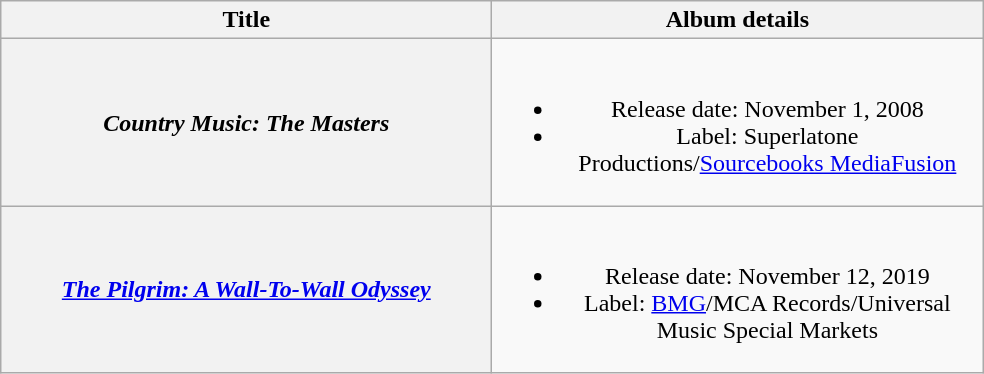<table class="wikitable plainrowheaders" style="text-align:center;">
<tr>
<th style="width:20em;">Title</th>
<th style="width:20em;">Album details</th>
</tr>
<tr>
<th scope="row"><em>Country Music: The Masters</em></th>
<td><br><ul><li>Release date: November 1, 2008</li><li>Label: Superlatone Productions/<a href='#'>Sourcebooks MediaFusion</a></li></ul></td>
</tr>
<tr>
<th scope="row"><em><a href='#'>The Pilgrim: A Wall-To-Wall Odyssey</a></em></th>
<td><br><ul><li>Release date: November 12, 2019</li><li>Label: <a href='#'>BMG</a>/MCA Records/Universal Music Special Markets</li></ul></td>
</tr>
</table>
